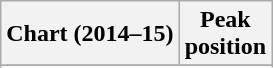<table class="wikitable sortable plainrowheaders" style="text-align:center">
<tr>
<th>Chart (2014–15)</th>
<th>Peak<br>position</th>
</tr>
<tr>
</tr>
<tr>
</tr>
<tr>
</tr>
</table>
